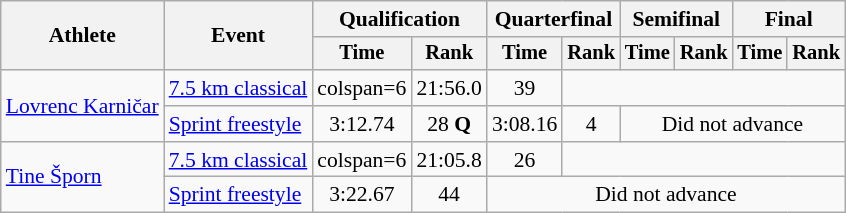<table class="wikitable" style="font-size:90%">
<tr>
<th rowspan="2">Athlete</th>
<th rowspan="2">Event</th>
<th colspan="2">Qualification</th>
<th colspan="2">Quarterfinal</th>
<th colspan="2">Semifinal</th>
<th colspan="2">Final</th>
</tr>
<tr style="font-size:95%">
<th>Time</th>
<th>Rank</th>
<th>Time</th>
<th>Rank</th>
<th>Time</th>
<th>Rank</th>
<th>Time</th>
<th>Rank</th>
</tr>
<tr align=center>
<td align=left rowspan=2><a href='#'>Lovrenc Karničar</a></td>
<td align=left><a href='#'>7.5 km classical</a></td>
<td>colspan=6</td>
<td>21:56.0</td>
<td>39</td>
</tr>
<tr align=center>
<td align=left><a href='#'>Sprint freestyle</a></td>
<td>3:12.74</td>
<td>28 <strong>Q</strong></td>
<td>3:08.16</td>
<td>4</td>
<td colspan=4>Did not advance</td>
</tr>
<tr align=center>
<td align=left rowspan=2><a href='#'>Tine Šporn</a></td>
<td align=left><a href='#'>7.5 km classical</a></td>
<td>colspan=6</td>
<td>21:05.8</td>
<td>26</td>
</tr>
<tr align=center>
<td align=left><a href='#'>Sprint freestyle</a></td>
<td>3:22.67</td>
<td>44</td>
<td colspan=6>Did not advance</td>
</tr>
</table>
